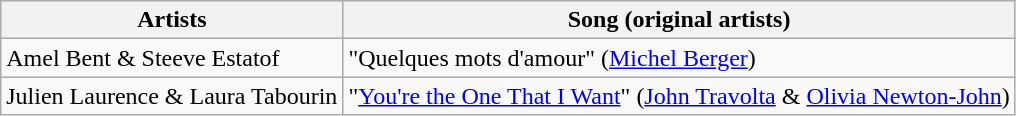<table class=wikitable>
<tr>
<th>Artists</th>
<th>Song (original artists)</th>
</tr>
<tr>
<td>Amel Bent & Steeve Estatof</td>
<td>"Quelques mots d'amour" (<a href='#'>Michel Berger</a>)</td>
</tr>
<tr>
<td>Julien Laurence & Laura Tabourin</td>
<td>"<a href='#'>You're the One That I Want</a>" (<a href='#'>John Travolta</a> & <a href='#'>Olivia Newton-John</a>)</td>
</tr>
</table>
